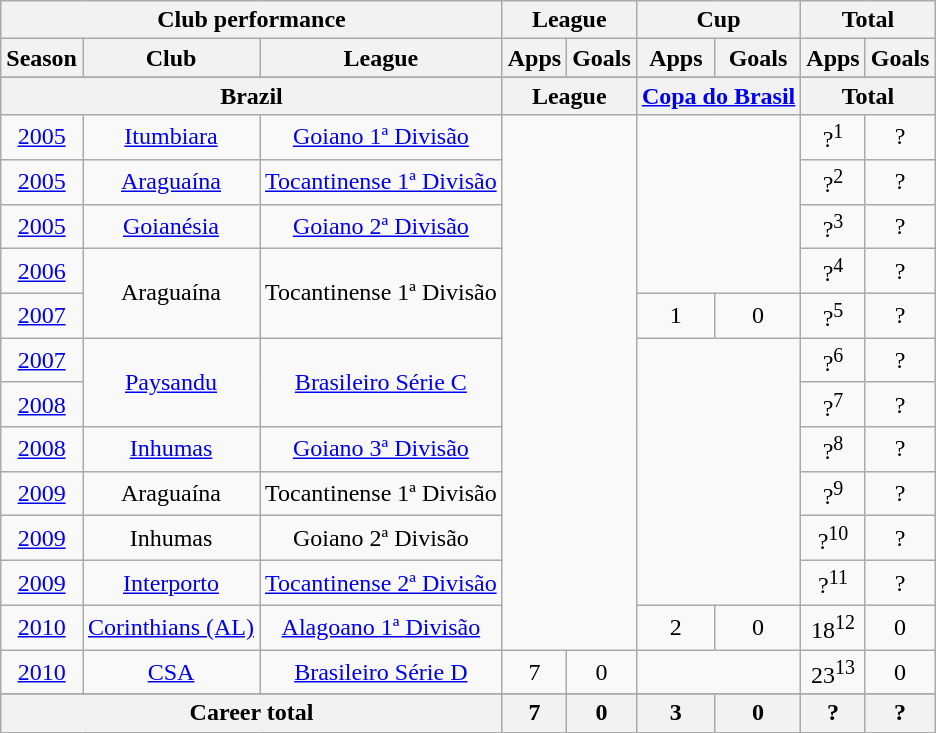<table class="wikitable" style="text-align:center">
<tr>
<th colspan=3>Club performance</th>
<th colspan=2>League</th>
<th colspan=2>Cup</th>
<th colspan=2>Total</th>
</tr>
<tr>
<th>Season</th>
<th>Club</th>
<th>League</th>
<th>Apps</th>
<th>Goals</th>
<th>Apps</th>
<th>Goals</th>
<th>Apps</th>
<th>Goals</th>
</tr>
<tr>
</tr>
<tr>
<th colspan=3>Brazil</th>
<th colspan=2>League</th>
<th colspan=2><a href='#'>Copa do Brasil</a></th>
<th colspan=2>Total</th>
</tr>
<tr>
<td><a href='#'>2005</a></td>
<td><a href='#'>Itumbiara</a></td>
<td><a href='#'>Goiano 1ª Divisão</a></td>
<td rowspan=12 colspan=2></td>
<td rowspan=4 colspan=2></td>
<td>?<sup>1</sup></td>
<td>?</td>
</tr>
<tr>
<td><a href='#'>2005</a></td>
<td><a href='#'>Araguaína</a></td>
<td><a href='#'>Tocantinense 1ª Divisão</a></td>
<td>?<sup>2</sup></td>
<td>?</td>
</tr>
<tr>
<td><a href='#'>2005</a></td>
<td><a href='#'>Goianésia</a></td>
<td><a href='#'>Goiano 2ª Divisão</a></td>
<td>?<sup>3</sup></td>
<td>?</td>
</tr>
<tr>
<td><a href='#'>2006</a></td>
<td rowspan=2>Araguaína</td>
<td rowspan=2>Tocantinense 1ª Divisão</td>
<td>?<sup>4</sup></td>
<td>?</td>
</tr>
<tr>
<td><a href='#'>2007</a></td>
<td>1</td>
<td>0</td>
<td>?<sup>5</sup></td>
<td>?</td>
</tr>
<tr>
<td><a href='#'>2007</a></td>
<td rowspan=2><a href='#'>Paysandu</a></td>
<td rowspan=2><a href='#'>Brasileiro Série C</a></td>
<td rowspan=6 colspan=2></td>
<td>?<sup>6</sup></td>
<td>?</td>
</tr>
<tr>
<td><a href='#'>2008</a></td>
<td>?<sup>7</sup></td>
<td>?</td>
</tr>
<tr>
<td><a href='#'>2008</a></td>
<td><a href='#'>Inhumas</a></td>
<td><a href='#'>Goiano 3ª Divisão</a></td>
<td>?<sup>8</sup></td>
<td>?</td>
</tr>
<tr>
<td><a href='#'>2009</a></td>
<td>Araguaína</td>
<td>Tocantinense 1ª Divisão</td>
<td>?<sup>9</sup></td>
<td>?</td>
</tr>
<tr>
<td><a href='#'>2009</a></td>
<td>Inhumas</td>
<td>Goiano 2ª Divisão</td>
<td>?<sup>10</sup></td>
<td>?</td>
</tr>
<tr>
<td><a href='#'>2009</a></td>
<td><a href='#'>Interporto</a></td>
<td><a href='#'>Tocantinense 2ª Divisão</a></td>
<td>?<sup>11</sup></td>
<td>?</td>
</tr>
<tr>
<td><a href='#'>2010</a></td>
<td><a href='#'>Corinthians (AL)</a></td>
<td><a href='#'>Alagoano 1ª Divisão</a></td>
<td>2</td>
<td>0</td>
<td>18<sup>12</sup></td>
<td>0</td>
</tr>
<tr>
<td><a href='#'>2010</a></td>
<td><a href='#'>CSA</a></td>
<td><a href='#'>Brasileiro Série D</a></td>
<td>7</td>
<td>0</td>
<td colspan=2></td>
<td>23<sup>13</sup></td>
<td>0</td>
</tr>
<tr>
</tr>
<tr>
<th colspan=3>Career total</th>
<th>7</th>
<th>0</th>
<th>3</th>
<th>0</th>
<th>?</th>
<th>?</th>
</tr>
</table>
